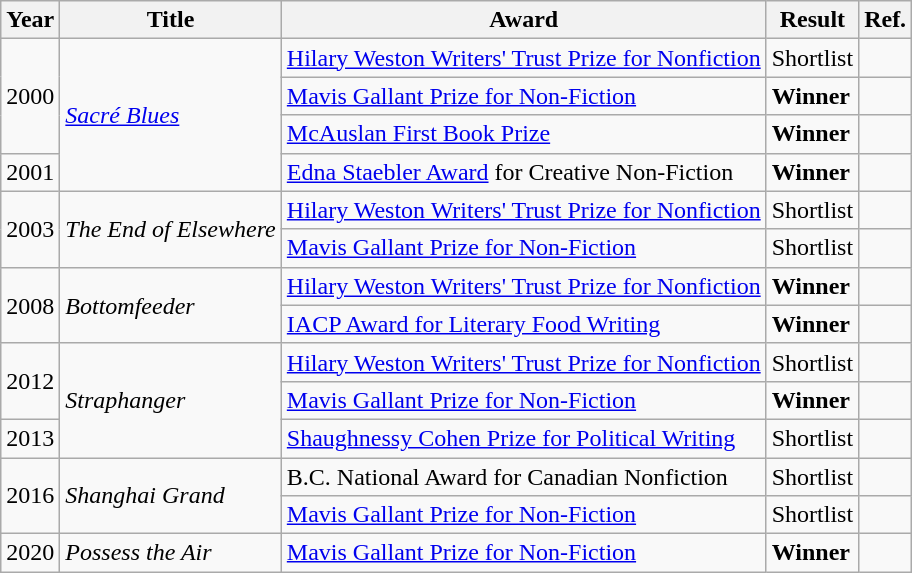<table class="wikitable sortable mw-collapsible">
<tr>
<th>Year</th>
<th>Title</th>
<th>Award</th>
<th>Result</th>
<th>Ref.</th>
</tr>
<tr>
<td rowspan="3">2000</td>
<td rowspan="4"><em><a href='#'>Sacré Blues</a></em></td>
<td><a href='#'>Hilary Weston Writers' Trust Prize for Nonfiction</a></td>
<td>Shortlist</td>
<td></td>
</tr>
<tr>
<td><a href='#'>Mavis Gallant Prize for Non-Fiction</a></td>
<td><strong>Winner</strong></td>
<td></td>
</tr>
<tr>
<td><a href='#'>McAuslan First Book Prize</a></td>
<td><strong>Winner</strong></td>
<td></td>
</tr>
<tr>
<td>2001</td>
<td><a href='#'>Edna Staebler Award</a> for Creative Non-Fiction</td>
<td><strong>Winner</strong></td>
<td></td>
</tr>
<tr>
<td rowspan="2">2003</td>
<td rowspan="2"><em>The End of Elsewhere</em></td>
<td><a href='#'>Hilary Weston Writers' Trust Prize for Nonfiction</a></td>
<td>Shortlist</td>
<td></td>
</tr>
<tr>
<td><a href='#'>Mavis Gallant Prize for Non-Fiction</a></td>
<td>Shortlist</td>
<td></td>
</tr>
<tr>
<td rowspan="2">2008</td>
<td rowspan="2"><em>Bottomfeeder</em></td>
<td><a href='#'>Hilary Weston Writers' Trust Prize for Nonfiction</a></td>
<td><strong>Winner</strong></td>
<td></td>
</tr>
<tr>
<td><a href='#'>IACP Award for Literary Food Writing</a></td>
<td><strong>Winner</strong></td>
<td></td>
</tr>
<tr>
<td rowspan="2">2012</td>
<td rowspan="3"><em>Straphanger</em></td>
<td><a href='#'>Hilary Weston Writers' Trust Prize for Nonfiction</a></td>
<td>Shortlist</td>
<td></td>
</tr>
<tr>
<td><a href='#'>Mavis Gallant Prize for Non-Fiction</a></td>
<td><strong>Winner</strong></td>
<td></td>
</tr>
<tr>
<td>2013</td>
<td><a href='#'>Shaughnessy Cohen Prize for Political Writing</a></td>
<td>Shortlist</td>
<td></td>
</tr>
<tr>
<td rowspan="2">2016</td>
<td rowspan="2"><em>Shanghai Grand</em></td>
<td>B.C. National Award for Canadian Nonfiction</td>
<td>Shortlist</td>
<td></td>
</tr>
<tr>
<td><a href='#'>Mavis Gallant Prize for Non-Fiction</a></td>
<td>Shortlist</td>
<td></td>
</tr>
<tr>
<td>2020</td>
<td><em>Possess the Air</em></td>
<td><a href='#'>Mavis Gallant Prize for Non-Fiction</a></td>
<td><strong>Winner</strong></td>
<td></td>
</tr>
</table>
